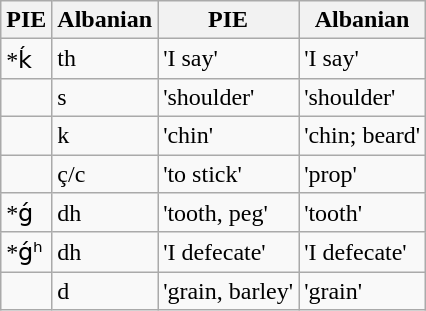<table class="wikitable">
<tr>
<th>PIE</th>
<th>Albanian</th>
<th>PIE</th>
<th>Albanian</th>
</tr>
<tr>
<td>*ḱ</td>
<td>th</td>
<td> 'I say'</td>
<td> 'I say'</td>
</tr>
<tr>
<td></td>
<td>s</td>
<td> 'shoulder'</td>
<td> 'shoulder'</td>
</tr>
<tr>
<td></td>
<td>k</td>
<td> 'chin'</td>
<td> 'chin; beard'</td>
</tr>
<tr>
<td></td>
<td>ç/c</td>
<td> 'to stick'</td>
<td> 'prop'</td>
</tr>
<tr>
<td>*ǵ</td>
<td>dh</td>
<td> 'tooth, peg'</td>
<td> 'tooth'</td>
</tr>
<tr>
<td>*ǵʰ</td>
<td>dh</td>
<td> 'I defecate'</td>
<td> 'I defecate'</td>
</tr>
<tr>
<td></td>
<td>d</td>
<td> 'grain, barley'</td>
<td> 'grain'</td>
</tr>
</table>
